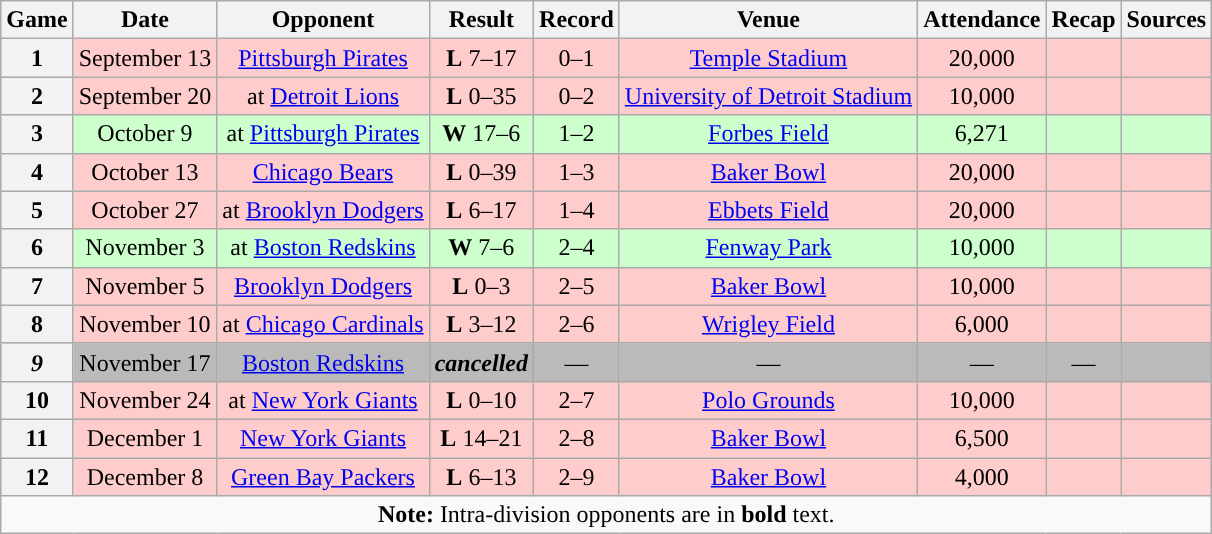<table class="wikitable" style="text-align:center">
<tr>
<th>Game</th>
<th>Date</th>
<th>Opponent</th>
<th>Result</th>
<th>Record</th>
<th>Venue</th>
<th>Attendance</th>
<th>Recap</th>
<th>Sources</th>
</tr>
<tr style="background:#fcc">
<th>1</th>
<td>September 13</td>
<td><a href='#'>Pittsburgh Pirates</a></td>
<td><strong>L</strong> 7–17</td>
<td>0–1</td>
<td><a href='#'>Temple Stadium</a></td>
<td>20,000</td>
<td></td>
<td></td>
</tr>
<tr style="background:#fcc">
<th>2</th>
<td>September 20</td>
<td>at <a href='#'>Detroit Lions</a></td>
<td><strong>L</strong> 0–35</td>
<td>0–2</td>
<td><a href='#'>University of Detroit Stadium</a></td>
<td>10,000</td>
<td></td>
<td></td>
</tr>
<tr style="background:#cfc">
<th>3</th>
<td>October 9</td>
<td>at <a href='#'>Pittsburgh Pirates</a></td>
<td><strong>W</strong> 17–6</td>
<td>1–2</td>
<td><a href='#'>Forbes Field</a></td>
<td>6,271</td>
<td></td>
<td></td>
</tr>
<tr style="background:#fcc">
<th>4</th>
<td>October 13</td>
<td><a href='#'>Chicago Bears</a></td>
<td><strong>L</strong> 0–39</td>
<td>1–3</td>
<td><a href='#'>Baker Bowl</a></td>
<td>20,000</td>
<td></td>
<td></td>
</tr>
<tr style="background:#fcc">
<th>5</th>
<td>October 27</td>
<td>at <a href='#'>Brooklyn Dodgers</a></td>
<td><strong>L</strong> 6–17</td>
<td>1–4</td>
<td><a href='#'>Ebbets Field</a></td>
<td>20,000</td>
<td></td>
<td></td>
</tr>
<tr style="background:#cfc">
<th>6</th>
<td>November 3</td>
<td>at <a href='#'>Boston Redskins</a></td>
<td><strong>W</strong> 7–6</td>
<td>2–4</td>
<td><a href='#'>Fenway Park</a></td>
<td>10,000</td>
<td></td>
<td></td>
</tr>
<tr style="background:#fcc">
<th>7</th>
<td>November 5</td>
<td><a href='#'>Brooklyn Dodgers</a></td>
<td><strong>L</strong> 0–3</td>
<td>2–5</td>
<td><a href='#'>Baker Bowl</a></td>
<td>10,000</td>
<td></td>
<td></td>
</tr>
<tr style="background:#fcc">
<th>8</th>
<td>November 10</td>
<td>at <a href='#'>Chicago Cardinals</a></td>
<td><strong>L</strong> 3–12</td>
<td>2–6</td>
<td><a href='#'>Wrigley Field</a></td>
<td>6,000</td>
<td></td>
<td></td>
</tr>
<tr style="background:#bababa">
<th><em>9</em></th>
<td>November 17</td>
<td><a href='#'>Boston Redskins</a></td>
<td><strong><em>cancelled</em></strong> </td>
<td>—</td>
<td>—</td>
<td>—</td>
<td>—</td>
<td></td>
</tr>
<tr style="background:#fcc">
<th>10</th>
<td>November 24</td>
<td>at <a href='#'>New York Giants</a></td>
<td><strong>L</strong> 0–10</td>
<td>2–7</td>
<td><a href='#'>Polo Grounds</a></td>
<td>10,000</td>
<td></td>
<td></td>
</tr>
<tr style="background:#fcc">
<th>11</th>
<td>December 1</td>
<td><a href='#'>New York Giants</a></td>
<td><strong>L</strong> 14–21</td>
<td>2–8</td>
<td><a href='#'>Baker Bowl</a></td>
<td>6,500</td>
<td></td>
<td></td>
</tr>
<tr style="background:#fcc">
<th>12</th>
<td>December 8</td>
<td><a href='#'>Green Bay Packers</a></td>
<td><strong>L</strong> 6–13</td>
<td>2–9</td>
<td><a href='#'>Baker Bowl</a></td>
<td>4,000</td>
<td></td>
<td></td>
</tr>
<tr>
<td colspan="10"><strong>Note:</strong> Intra-division opponents are in <strong>bold</strong> text.</td>
</tr>
</table>
